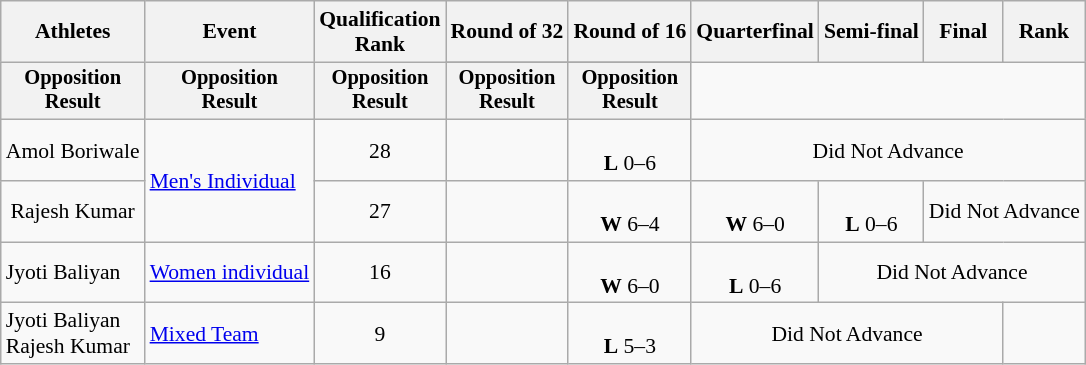<table class="wikitable" style="text-align:center; font-size:90%">
<tr>
<th rowspan=2>Athletes</th>
<th rowspan=2>Event</th>
<th rowspan=2>Qualification <br> Rank</th>
<th>Round of 32</th>
<th>Round of 16</th>
<th>Quarterfinal</th>
<th>Semi-final</th>
<th>Final</th>
<th rowspan=2>Rank</th>
</tr>
<tr>
</tr>
<tr style="font-size:95%">
<th>Opposition<br>Result</th>
<th>Opposition<br>Result</th>
<th>Opposition<br>Result</th>
<th>Opposition<br>Result</th>
<th>Opposition<br>Result</th>
</tr>
<tr>
<td align=left>Amol Boriwale</td>
<td align=left rowspan=2><a href='#'>Men's Individual</a></td>
<td>28</td>
<td></td>
<td><br><strong>L</strong> 0–6</td>
<td colspan="4">Did Not Advance</td>
</tr>
<tr>
<td>Rajesh Kumar</td>
<td>27</td>
<td></td>
<td><br><strong>W</strong> 6–4</td>
<td><br><strong>W</strong> 6–0</td>
<td><br><strong>L</strong> 0–6</td>
<td colspan="3">Did Not Advance</td>
</tr>
<tr>
<td align=left>Jyoti Baliyan</td>
<td align=left><a href='#'>Women individual</a></td>
<td>16</td>
<td></td>
<td><br><strong>W</strong> 6–0</td>
<td><br><strong>L</strong> 0–6</td>
<td colspan="4">Did Not Advance</td>
</tr>
<tr>
<td align=left>Jyoti Baliyan<br>Rajesh Kumar</td>
<td align=left><a href='#'>Mixed Team</a></td>
<td>9</td>
<td></td>
<td><br><strong>L</strong> 5–3</td>
<td colspan="3">Did Not Advance</td>
</tr>
</table>
